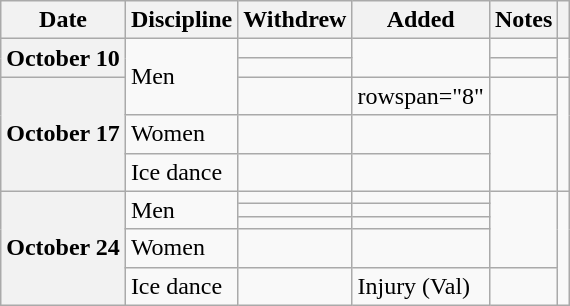<table class="wikitable unsortable">
<tr>
<th scope="col">Date</th>
<th scope="col">Discipline</th>
<th scope="col">Withdrew</th>
<th scope="col">Added</th>
<th scope="col">Notes</th>
<th scope="col"></th>
</tr>
<tr>
<th rowspan="2" scope="row" style="text-align:left">October 10</th>
<td rowspan="3">Men</td>
<td></td>
<td rowspan="2"></td>
<td></td>
<td rowspan="2"></td>
</tr>
<tr>
<td></td>
<td></td>
</tr>
<tr>
<th rowspan="3" scope="row" style="text-align:left">October 17</th>
<td></td>
<td>rowspan="8" </td>
<td></td>
<td rowspan="3"></td>
</tr>
<tr>
<td>Women</td>
<td></td>
<td></td>
</tr>
<tr>
<td>Ice dance</td>
<td></td>
<td></td>
</tr>
<tr>
<th rowspan="5" scope="row" style="text-align:left">October 24</th>
<td rowspan="3">Men</td>
<td></td>
<td></td>
<td rowspan="4"></td>
</tr>
<tr>
<td></td>
<td></td>
</tr>
<tr>
<td></td>
<td></td>
</tr>
<tr>
<td>Women</td>
<td></td>
<td></td>
</tr>
<tr>
<td>Ice dance</td>
<td></td>
<td>Injury (Val)</td>
<td></td>
</tr>
</table>
